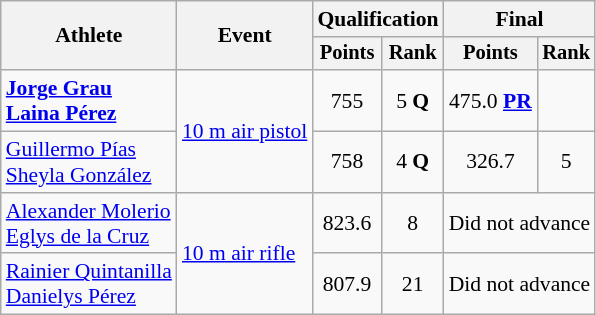<table class=wikitable style=font-size:90%;text-align:center>
<tr>
<th rowspan=2>Athlete</th>
<th rowspan=2>Event</th>
<th colspan=2>Qualification</th>
<th colspan=2>Final</th>
</tr>
<tr style=font-size:95%>
<th>Points</th>
<th>Rank</th>
<th>Points</th>
<th>Rank</th>
</tr>
<tr>
<td align=left><strong><a href='#'>Jorge Grau</a><br><a href='#'>Laina Pérez</a></strong></td>
<td align=left rowspan=2><a href='#'>10 m air pistol</a></td>
<td>755</td>
<td>5 <strong>Q</strong></td>
<td>475.0	<strong><a href='#'>PR</a></strong></td>
<td></td>
</tr>
<tr>
<td align=left><a href='#'>Guillermo Pías</a><br><a href='#'>Sheyla González</a></td>
<td>758</td>
<td>4 <strong>Q</strong></td>
<td>326.7</td>
<td>5</td>
</tr>
<tr>
<td align=left><a href='#'>Alexander Molerio</a><br><a href='#'>Eglys de la Cruz</a></td>
<td align=left rowspan=2><a href='#'>10 m air rifle</a></td>
<td>823.6</td>
<td>8</td>
<td colspan=2>Did not advance</td>
</tr>
<tr>
<td align=left><a href='#'>Rainier Quintanilla</a><br><a href='#'>Danielys Pérez</a></td>
<td>807.9</td>
<td>21</td>
<td colspan=2>Did not advance</td>
</tr>
</table>
